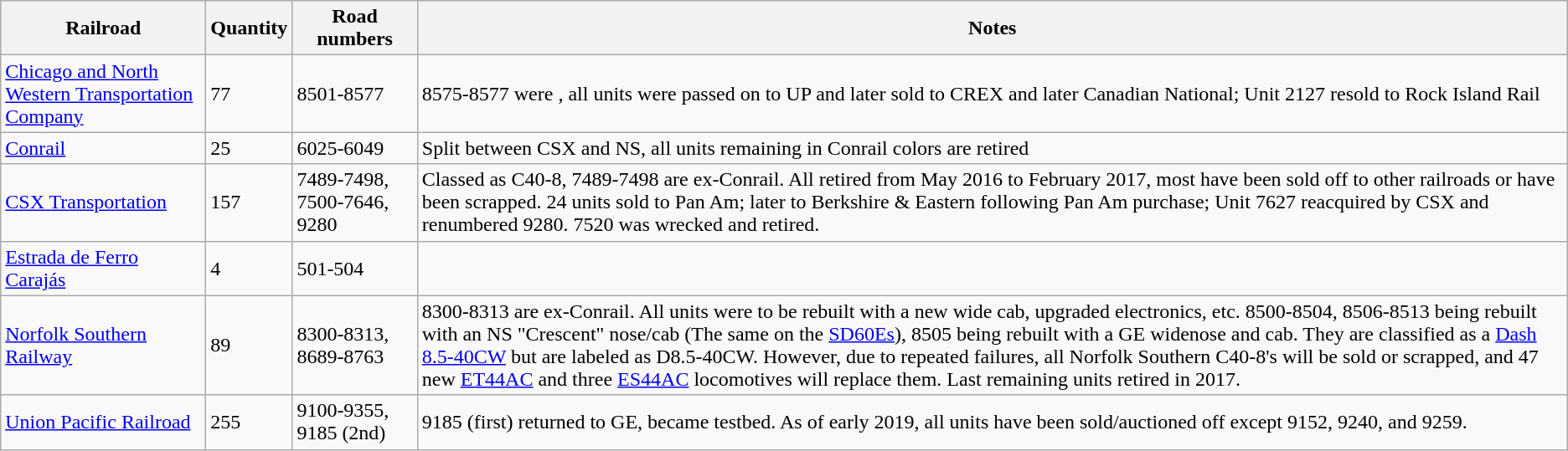<table class="wikitable">
<tr>
<th bgcolor=c0c090>Railroad</th>
<th bgcolor=c0c090>Quantity</th>
<th bgcolor=c0c090>Road numbers</th>
<th bgcolor=c0c090>Notes</th>
</tr>
<tr>
<td><a href='#'>Chicago and North Western Transportation Company</a></td>
<td>77</td>
<td>8501-8577</td>
<td>8575-8577 were , all units were passed on to UP and later sold to CREX and later Canadian National; Unit 2127 resold to Rock Island Rail</td>
</tr>
<tr>
<td><a href='#'>Conrail</a></td>
<td>25</td>
<td>6025-6049</td>
<td>Split between CSX and NS, all units remaining in Conrail colors are retired</td>
</tr>
<tr>
<td><a href='#'>CSX Transportation</a></td>
<td>157</td>
<td>7489-7498, 7500-7646, 9280</td>
<td>Classed as C40-8, 7489-7498 are ex-Conrail. All retired from May 2016 to February 2017, most have been sold off to other railroads or have been scrapped. 24 units sold to Pan Am; later to Berkshire & Eastern following Pan Am purchase; Unit 7627 reacquired by CSX and renumbered 9280. 7520 was wrecked and retired.</td>
</tr>
<tr>
<td><a href='#'>Estrada de Ferro Carajás</a></td>
<td>4</td>
<td>501-504</td>
</tr>
<tr>
<td><a href='#'>Norfolk Southern Railway</a></td>
<td>89</td>
<td>8300-8313, 8689-8763</td>
<td>8300-8313 are ex-Conrail. All units were to be rebuilt with a new wide cab, upgraded electronics, etc. 8500-8504, 8506-8513 being rebuilt with an NS "Crescent" nose/cab (The same on the <a href='#'>SD60Es</a>), 8505 being rebuilt with a GE widenose and cab. They are classified as a <a href='#'>Dash 8.5-40CW</a> but are labeled as D8.5-40CW. However, due to repeated failures, all Norfolk Southern C40-8's will be sold or scrapped, and 47 new <a href='#'>ET44AC</a> and three <a href='#'>ES44AC</a> locomotives will replace them. Last remaining units retired in 2017.</td>
</tr>
<tr>
<td><a href='#'>Union Pacific Railroad</a></td>
<td>255</td>
<td>9100-9355, 9185 (2nd)</td>
<td>9185 (first) returned to GE, became testbed. As of early 2019, all units have been sold/auctioned off except 9152, 9240, and 9259.</td>
</tr>
</table>
